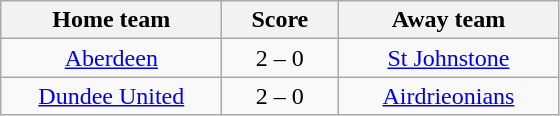<table class="wikitable" style="text-align: center">
<tr>
<th width=140>Home team</th>
<th width=70>Score</th>
<th width=140>Away team</th>
</tr>
<tr>
<td><a href='#'>Aberdeen</a></td>
<td>2 – 0</td>
<td><a href='#'>St Johnstone</a></td>
</tr>
<tr>
<td><a href='#'>Dundee United</a></td>
<td>2 – 0</td>
<td><a href='#'>Airdrieonians</a></td>
</tr>
</table>
